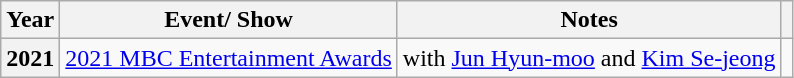<table class="wikitable plainrowheaders sortable">
<tr>
<th scope="col">Year</th>
<th scope="col">Event/ Show</th>
<th scope="col">Notes</th>
<th scope="col" class="unsortable"></th>
</tr>
<tr>
<th scope="row">2021</th>
<td><a href='#'>2021 MBC Entertainment Awards</a></td>
<td>with <a href='#'>Jun Hyun-moo</a> and <a href='#'>Kim Se-jeong</a></td>
<td style="text-align:center"></td>
</tr>
</table>
